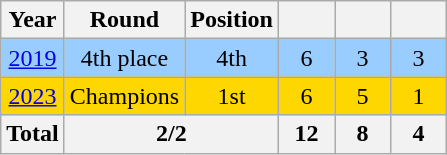<table class="wikitable" style="text-align:center;">
<tr>
<th>Year</th>
<th>Round</th>
<th>Position</th>
<th width=30></th>
<th width=30></th>
<th width=30></th>
</tr>
<tr bgcolor="#9acdff">
<td> <a href='#'>2019</a></td>
<td>4th place</td>
<td>4th</td>
<td>6</td>
<td>3</td>
<td>3</td>
</tr>
<tr bgcolor=gold>
<td> <a href='#'>2023</a></td>
<td>Champions</td>
<td>1st</td>
<td>6</td>
<td>5</td>
<td>1</td>
</tr>
<tr>
<th>Total</th>
<th colspan="2">2/2</th>
<th>12</th>
<th>8</th>
<th>4</th>
</tr>
</table>
